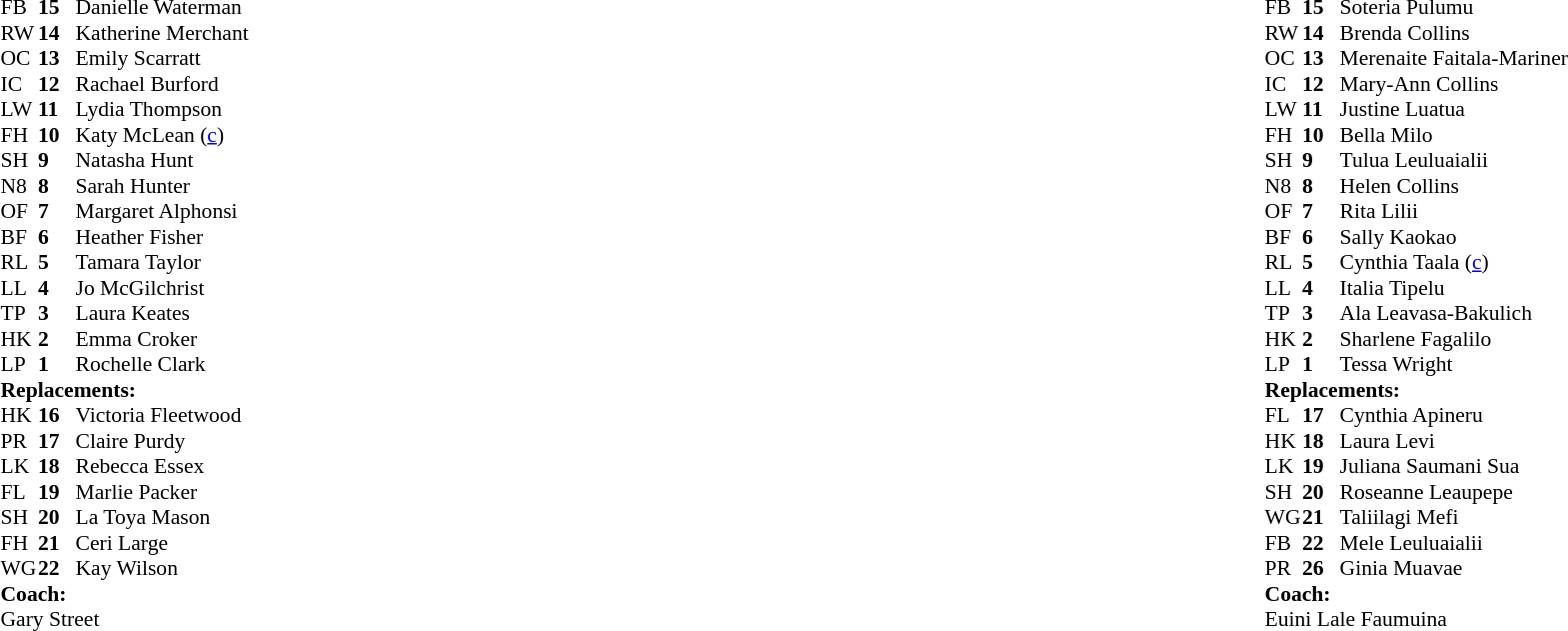<table style="width:100%;">
<tr>
<td style="vertical-align:top; width:50%;"><br><table style="font-size: 90%" cellspacing="0" cellpadding="0">
<tr>
<th width="25"></th>
<th width="25"></th>
</tr>
<tr>
<td>FB</td>
<td><strong>15</strong></td>
<td>Danielle Waterman</td>
</tr>
<tr>
<td>RW</td>
<td><strong>14</strong></td>
<td>Katherine Merchant</td>
<td></td>
<td></td>
</tr>
<tr>
<td>OC</td>
<td><strong>13</strong></td>
<td>Emily Scarratt</td>
</tr>
<tr>
<td>IC</td>
<td><strong>12</strong></td>
<td>Rachael Burford</td>
</tr>
<tr>
<td>LW</td>
<td><strong>11</strong></td>
<td>Lydia Thompson</td>
</tr>
<tr>
<td>FH</td>
<td><strong>10</strong></td>
<td>Katy McLean (<a href='#'>c</a>)</td>
<td></td>
<td></td>
</tr>
<tr>
<td>SH</td>
<td><strong>9</strong></td>
<td>Natasha Hunt</td>
<td></td>
<td></td>
</tr>
<tr>
<td>N8</td>
<td><strong>8</strong></td>
<td>Sarah Hunter</td>
</tr>
<tr>
<td>OF</td>
<td><strong>7</strong></td>
<td>Margaret Alphonsi</td>
</tr>
<tr>
<td>BF</td>
<td><strong>6</strong></td>
<td>Heather Fisher</td>
<td></td>
<td></td>
</tr>
<tr>
<td>RL</td>
<td><strong>5</strong></td>
<td>Tamara Taylor</td>
</tr>
<tr>
<td>LL</td>
<td><strong>4</strong></td>
<td>Jo McGilchrist</td>
<td></td>
<td></td>
</tr>
<tr>
<td>TP</td>
<td><strong>3</strong></td>
<td>Laura Keates</td>
<td></td>
<td></td>
</tr>
<tr>
<td>HK</td>
<td><strong>2</strong></td>
<td>Emma Croker</td>
<td></td>
<td></td>
</tr>
<tr>
<td>LP</td>
<td><strong>1</strong></td>
<td>Rochelle Clark</td>
</tr>
<tr>
<td colspan=3><strong>Replacements:</strong></td>
</tr>
<tr>
<td>HK</td>
<td><strong>16</strong></td>
<td>Victoria Fleetwood</td>
<td></td>
<td></td>
</tr>
<tr>
<td>PR</td>
<td><strong>17</strong></td>
<td>Claire Purdy</td>
<td></td>
<td></td>
</tr>
<tr>
<td>LK</td>
<td><strong>18</strong></td>
<td>Rebecca Essex</td>
<td></td>
<td></td>
</tr>
<tr>
<td>FL</td>
<td><strong>19</strong></td>
<td>Marlie Packer</td>
<td></td>
<td> </td>
</tr>
<tr>
<td>SH</td>
<td><strong>20</strong></td>
<td>La Toya Mason</td>
<td></td>
<td></td>
</tr>
<tr>
<td>FH</td>
<td><strong>21</strong></td>
<td>Ceri Large</td>
<td></td>
<td></td>
</tr>
<tr>
<td>WG</td>
<td><strong>22</strong></td>
<td>Kay Wilson</td>
<td></td>
<td></td>
</tr>
<tr>
<td colspan=3><strong>Coach:</strong></td>
</tr>
<tr>
<td colspan="4"> Gary Street</td>
</tr>
</table>
</td>
<td style="vertical-align:top; width:50%;"><br><table cellspacing="0" cellpadding="0" style="font-size:90%; margin:auto;">
<tr>
<th width="25"></th>
<th width="25"></th>
</tr>
<tr>
<td>FB</td>
<td><strong>15</strong></td>
<td>Soteria Pulumu</td>
<td></td>
</tr>
<tr>
<td>RW</td>
<td><strong>14</strong></td>
<td>Brenda Collins</td>
</tr>
<tr>
<td>OC</td>
<td><strong>13</strong></td>
<td>Merenaite Faitala-Mariner</td>
<td></td>
<td></td>
</tr>
<tr>
<td>IC</td>
<td><strong>12</strong></td>
<td>Mary-Ann Collins</td>
</tr>
<tr>
<td>LW</td>
<td><strong>11</strong></td>
<td>Justine Luatua</td>
<td></td>
<td></td>
</tr>
<tr>
<td>FH</td>
<td><strong>10</strong></td>
<td>Bella Milo</td>
</tr>
<tr>
<td>SH</td>
<td><strong>9</strong></td>
<td>Tulua Leuluaialii</td>
<td></td>
<td></td>
</tr>
<tr>
<td>N8</td>
<td><strong>8</strong></td>
<td>Helen Collins</td>
<td></td>
</tr>
<tr>
<td>OF</td>
<td><strong>7</strong></td>
<td>Rita Lilii</td>
</tr>
<tr>
<td>BF</td>
<td><strong>6</strong></td>
<td>Sally Kaokao</td>
</tr>
<tr>
<td>RL</td>
<td><strong>5</strong></td>
<td>Cynthia Taala (<a href='#'>c</a>)</td>
</tr>
<tr>
<td>LL</td>
<td><strong>4</strong></td>
<td>Italia Tipelu</td>
<td></td>
<td></td>
</tr>
<tr>
<td>TP</td>
<td><strong>3</strong></td>
<td>Ala Leavasa-Bakulich</td>
<td></td>
<td></td>
</tr>
<tr>
<td>HK</td>
<td><strong>2</strong></td>
<td>Sharlene Fagalilo</td>
</tr>
<tr>
<td>LP</td>
<td><strong>1</strong></td>
<td>Tessa Wright</td>
<td></td>
<td></td>
</tr>
<tr>
<td colspan=3><strong>Replacements:</strong></td>
</tr>
<tr>
<td>FL</td>
<td><strong>17</strong></td>
<td>Cynthia Apineru</td>
<td></td>
<td></td>
</tr>
<tr>
<td>HK</td>
<td><strong>18</strong></td>
<td>Laura Levi</td>
<td></td>
</tr>
<tr>
<td>LK</td>
<td><strong>19</strong></td>
<td>Juliana Saumani Sua</td>
<td></td>
<td></td>
</tr>
<tr>
<td>SH</td>
<td><strong>20</strong></td>
<td>Roseanne Leaupepe</td>
<td></td>
<td></td>
</tr>
<tr>
<td>WG</td>
<td><strong>21</strong></td>
<td>Taliilagi Mefi</td>
<td></td>
<td></td>
</tr>
<tr>
<td>FB</td>
<td><strong>22</strong></td>
<td>Mele Leuluaialii</td>
<td></td>
<td></td>
</tr>
<tr>
<td>PR</td>
<td><strong>26</strong></td>
<td>Ginia Muavae</td>
<td></td>
<td></td>
</tr>
<tr>
<td colspan=3><strong>Coach:</strong></td>
</tr>
<tr>
<td colspan="4"> Euini Lale Faumuina</td>
</tr>
</table>
</td>
</tr>
</table>
